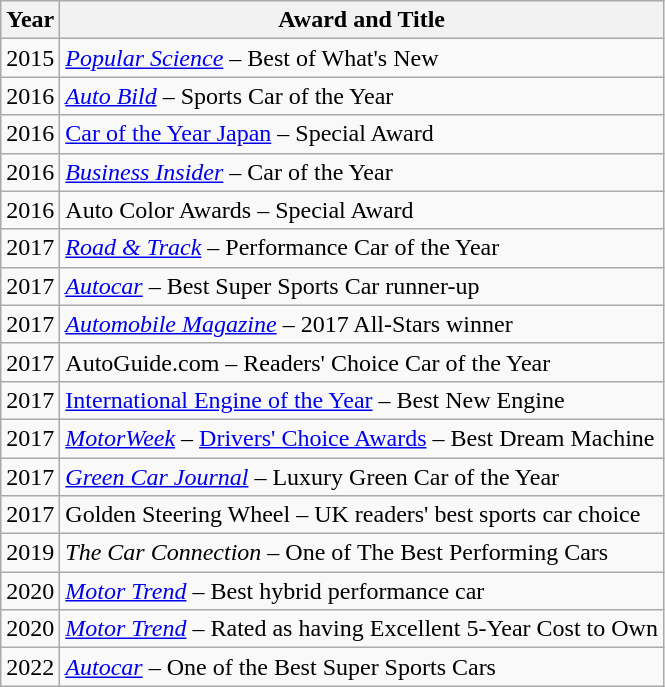<table class="wikitable sortable">
<tr>
<th>Year</th>
<th>Award and Title</th>
</tr>
<tr>
<td>2015</td>
<td><em><a href='#'>Popular Science</a></em> – Best of What's New</td>
</tr>
<tr>
<td>2016</td>
<td><em><a href='#'>Auto Bild</a></em> – Sports Car of the Year</td>
</tr>
<tr>
<td>2016</td>
<td><a href='#'>Car of the Year Japan</a> – Special Award</td>
</tr>
<tr>
<td>2016</td>
<td><em><a href='#'>Business Insider</a></em> – Car of the Year</td>
</tr>
<tr>
<td>2016</td>
<td>Auto Color Awards – Special Award</td>
</tr>
<tr>
<td>2017</td>
<td><em><a href='#'>Road & Track</a></em> – Performance Car of the Year</td>
</tr>
<tr>
<td>2017</td>
<td><em><a href='#'>Autocar</a></em> – Best Super Sports Car runner-up</td>
</tr>
<tr>
<td>2017</td>
<td><em><a href='#'>Automobile Magazine</a></em> – 2017 All-Stars winner</td>
</tr>
<tr>
<td>2017</td>
<td>AutoGuide.com – Readers' Choice Car of the Year</td>
</tr>
<tr>
<td>2017</td>
<td><a href='#'>International Engine of the Year</a> – Best New Engine</td>
</tr>
<tr>
<td>2017</td>
<td><em><a href='#'>MotorWeek</a></em> – <a href='#'>Drivers' Choice Awards</a> – Best Dream Machine</td>
</tr>
<tr>
<td>2017</td>
<td><em><a href='#'>Green Car Journal</a></em> – Luxury Green Car of the Year</td>
</tr>
<tr>
<td>2017</td>
<td>Golden Steering Wheel – UK readers' best sports car choice</td>
</tr>
<tr>
<td>2019</td>
<td><em>The Car Connection</em> – One of The Best Performing Cars</td>
</tr>
<tr>
<td>2020</td>
<td><em><a href='#'>Motor Trend</a></em> – Best hybrid performance car</td>
</tr>
<tr>
<td>2020</td>
<td><em><a href='#'>Motor Trend</a></em> – Rated as having Excellent 5-Year Cost to Own</td>
</tr>
<tr>
<td>2022</td>
<td><em><a href='#'>Autocar</a></em> – One of the Best Super Sports Cars</td>
</tr>
</table>
